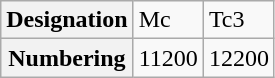<table class="wikitable">
<tr>
<th>Designation</th>
<td>Mc</td>
<td>Tc3</td>
</tr>
<tr>
<th>Numbering</th>
<td>11200</td>
<td>12200</td>
</tr>
</table>
